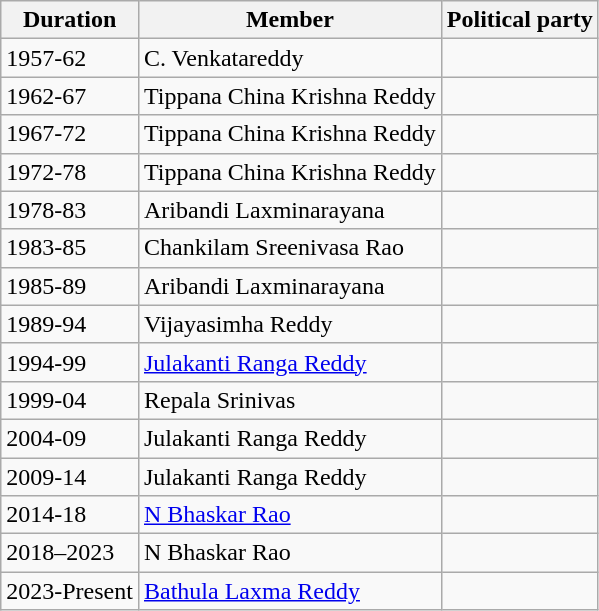<table class="wikitable">
<tr>
<th>Duration</th>
<th>Member</th>
<th colspan="2">Political party</th>
</tr>
<tr>
<td>1957-62</td>
<td>C. Venkatareddy</td>
<td></td>
</tr>
<tr>
<td>1962-67</td>
<td>Tippana China Krishna Reddy</td>
<td></td>
</tr>
<tr>
<td>1967-72</td>
<td>Tippana China Krishna Reddy</td>
<td></td>
</tr>
<tr>
<td>1972-78</td>
<td>Tippana China Krishna Reddy</td>
<td></td>
</tr>
<tr>
<td>1978-83</td>
<td>Aribandi Laxminarayana</td>
<td></td>
</tr>
<tr>
<td>1983-85</td>
<td>Chankilam Sreenivasa Rao</td>
<td></td>
</tr>
<tr>
<td>1985-89</td>
<td>Aribandi Laxminarayana</td>
<td></td>
</tr>
<tr>
<td>1989-94</td>
<td>Vijayasimha Reddy</td>
<td></td>
</tr>
<tr>
<td>1994-99</td>
<td><a href='#'>Julakanti Ranga Reddy</a></td>
<td></td>
</tr>
<tr>
<td>1999-04</td>
<td>Repala Srinivas</td>
<td></td>
</tr>
<tr>
<td>2004-09</td>
<td>Julakanti Ranga Reddy</td>
<td></td>
</tr>
<tr>
<td>2009-14</td>
<td>Julakanti Ranga Reddy</td>
<td></td>
</tr>
<tr>
<td>2014-18</td>
<td><a href='#'>N Bhaskar Rao</a></td>
<td></td>
</tr>
<tr>
<td>2018–2023</td>
<td>N Bhaskar Rao</td>
<td></td>
</tr>
<tr>
<td>2023-Present</td>
<td><a href='#'>Bathula Laxma Reddy</a></td>
<td></td>
</tr>
</table>
